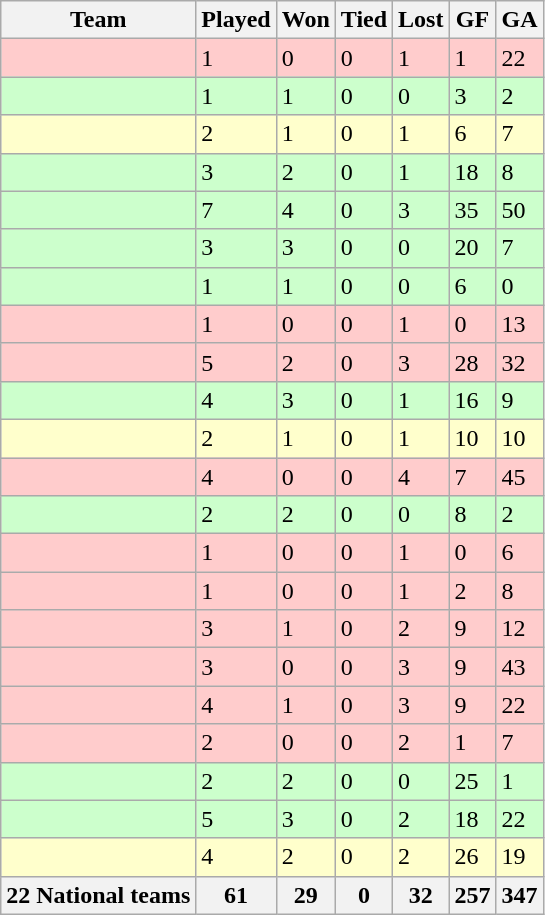<table class="wikitable sortable">
<tr>
<th>Team</th>
<th>Played</th>
<th>Won</th>
<th>Tied</th>
<th>Lost</th>
<th>GF</th>
<th>GA</th>
</tr>
<tr bgcolor=#FFCCCC>
<td style="text-align:left;"></td>
<td>1</td>
<td>0</td>
<td>0</td>
<td>1</td>
<td>1</td>
<td>22</td>
</tr>
<tr bgcolor=#CCFFCC>
<td style="text-align:left;"></td>
<td>1</td>
<td>1</td>
<td>0</td>
<td>0</td>
<td>3</td>
<td>2</td>
</tr>
<tr bgcolor=#FFFFCC>
<td style="text-align:left;"></td>
<td>2</td>
<td>1</td>
<td>0</td>
<td>1</td>
<td>6</td>
<td>7</td>
</tr>
<tr bgcolor=#CCFFCC>
<td style="text-align:left;"></td>
<td>3</td>
<td>2</td>
<td>0</td>
<td>1</td>
<td>18</td>
<td>8</td>
</tr>
<tr bgcolor=#CCFFCC>
<td style="text-align:left;"></td>
<td>7</td>
<td>4</td>
<td>0</td>
<td>3</td>
<td>35</td>
<td>50</td>
</tr>
<tr bgcolor=#CCFFCC>
<td style="text-align:left;"></td>
<td>3</td>
<td>3</td>
<td>0</td>
<td>0</td>
<td>20</td>
<td>7</td>
</tr>
<tr bgcolor=#CCFFCC>
<td style="text-align:left;"></td>
<td>1</td>
<td>1</td>
<td>0</td>
<td>0</td>
<td>6</td>
<td>0</td>
</tr>
<tr bgcolor=#FFCCCC>
<td style="text-align:left;"></td>
<td>1</td>
<td>0</td>
<td>0</td>
<td>1</td>
<td>0</td>
<td>13</td>
</tr>
<tr bgcolor=#FFCCCC>
<td style="text-align:left;"></td>
<td>5</td>
<td>2</td>
<td>0</td>
<td>3</td>
<td>28</td>
<td>32</td>
</tr>
<tr bgcolor=#CCFFCC>
<td style="text-align:left;"></td>
<td>4</td>
<td>3</td>
<td>0</td>
<td>1</td>
<td>16</td>
<td>9</td>
</tr>
<tr bgcolor=#FFFFCC>
<td style="text-align:left;"></td>
<td>2</td>
<td>1</td>
<td>0</td>
<td>1</td>
<td>10</td>
<td>10</td>
</tr>
<tr bgcolor=#FFCCCC>
<td style="text-align:left;"></td>
<td>4</td>
<td>0</td>
<td>0</td>
<td>4</td>
<td>7</td>
<td>45</td>
</tr>
<tr bgcolor=#CCFFCC>
<td style="text-align:left;"></td>
<td>2</td>
<td>2</td>
<td>0</td>
<td>0</td>
<td>8</td>
<td>2</td>
</tr>
<tr bgcolor=#FFCCCC>
<td style="text-align:left;"></td>
<td>1</td>
<td>0</td>
<td>0</td>
<td>1</td>
<td>0</td>
<td>6</td>
</tr>
<tr bgcolor=#FFCCCC>
<td style="text-align:left;"></td>
<td>1</td>
<td>0</td>
<td>0</td>
<td>1</td>
<td>2</td>
<td>8</td>
</tr>
<tr bgcolor=#FFCCCC>
<td style="text-align:left;"></td>
<td>3</td>
<td>1</td>
<td>0</td>
<td>2</td>
<td>9</td>
<td>12</td>
</tr>
<tr bgcolor=#FFCCCC>
<td style="text-align:left;"></td>
<td>3</td>
<td>0</td>
<td>0</td>
<td>3</td>
<td>9</td>
<td>43</td>
</tr>
<tr bgcolor=#FFCCCC>
<td style="text-align:left;"></td>
<td>4</td>
<td>1</td>
<td>0</td>
<td>3</td>
<td>9</td>
<td>22</td>
</tr>
<tr bgcolor=#FFCCCC>
<td style="text-align:left;"></td>
<td>2</td>
<td>0</td>
<td>0</td>
<td>2</td>
<td>1</td>
<td>7</td>
</tr>
<tr bgcolor=#CCFFCC>
<td style="text-align:left;"></td>
<td>2</td>
<td>2</td>
<td>0</td>
<td>0</td>
<td>25</td>
<td>1</td>
</tr>
<tr bgcolor=#CCFFCC>
<td style="text-align:left;"></td>
<td>5</td>
<td>3</td>
<td>0</td>
<td>2</td>
<td>18</td>
<td>22</td>
</tr>
<tr bgcolor=#FFFFCC>
<td style="text-align:left;"></td>
<td>4</td>
<td>2</td>
<td>0</td>
<td>2</td>
<td>26</td>
<td>19</td>
</tr>
<tr>
<th>22 National teams</th>
<th>61</th>
<th>29</th>
<th>0</th>
<th>32</th>
<th>257</th>
<th>347</th>
</tr>
</table>
